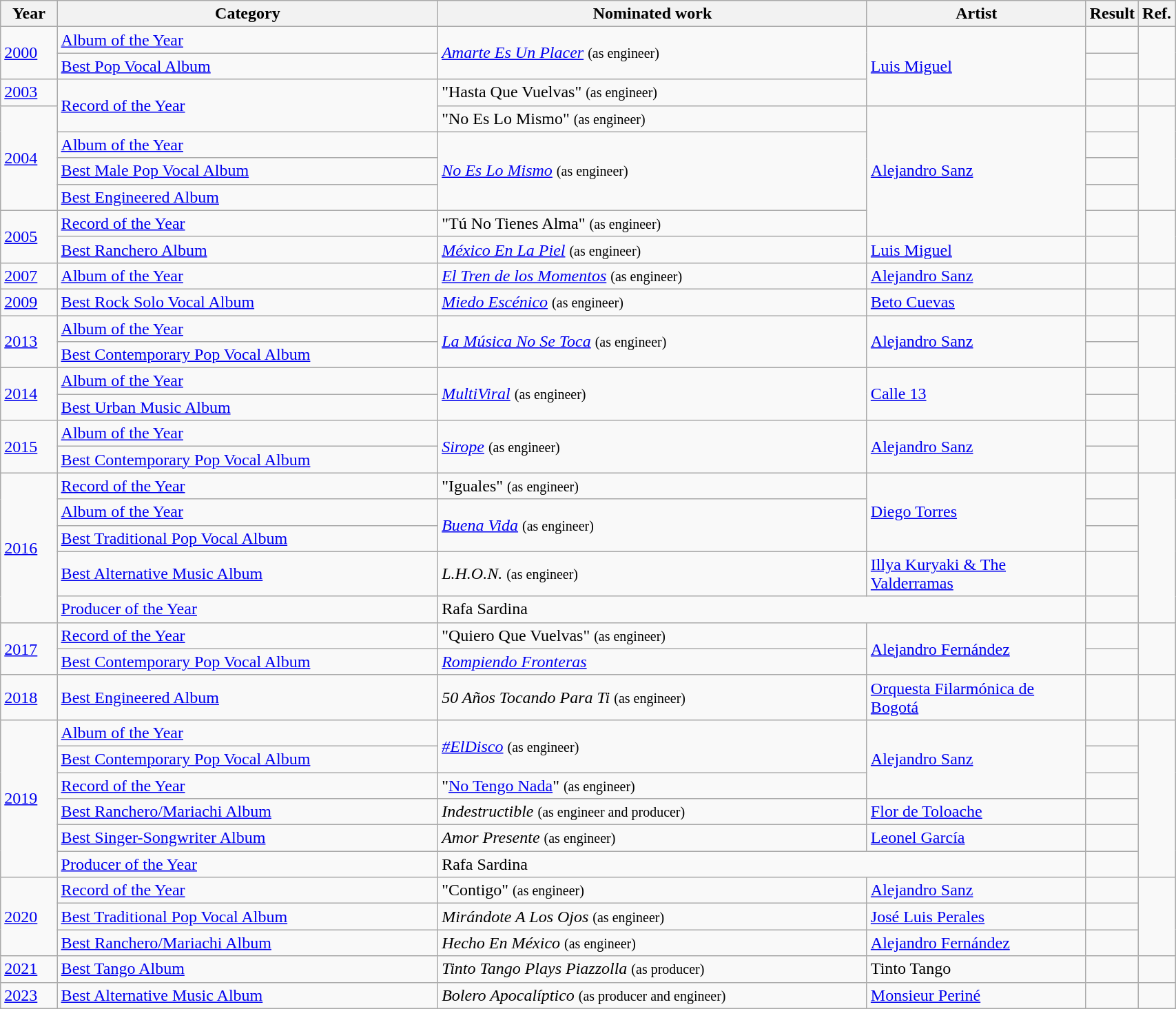<table class="wikitable" style="width:90%;">
<tr>
<th width=5%>Year</th>
<th style="width:35%;">Category</th>
<th style="width:40%;">Nominated work</th>
<th style="width:25%;">Artist</th>
<th style="width:15%;">Result</th>
<th style="width:5%;">Ref.</th>
</tr>
<tr>
<td rowspan="2"><a href='#'>2000</a></td>
<td><a href='#'>Album of the Year</a></td>
<td rowspan="2"><em><a href='#'>Amarte Es Un Placer</a></em> <small>(as engineer)</small></td>
<td rowspan="3"><a href='#'>Luis Miguel</a></td>
<td></td>
<td rowspan="2"></td>
</tr>
<tr>
<td><a href='#'>Best Pop Vocal Album</a></td>
<td></td>
</tr>
<tr>
<td><a href='#'>2003</a></td>
<td rowspan="2"><a href='#'>Record of the Year</a></td>
<td>"Hasta Que Vuelvas" <small>(as engineer)</small></td>
<td></td>
<td></td>
</tr>
<tr>
<td rowspan="4"><a href='#'>2004</a></td>
<td>"No Es Lo Mismo" <small>(as engineer)</small></td>
<td rowspan="5"><a href='#'>Alejandro Sanz</a></td>
<td></td>
<td rowspan="4"></td>
</tr>
<tr>
<td><a href='#'>Album of the Year</a></td>
<td rowspan="3"><em><a href='#'>No Es Lo Mismo</a></em> <small>(as engineer)</small></td>
<td></td>
</tr>
<tr>
<td><a href='#'>Best Male Pop Vocal Album</a></td>
<td></td>
</tr>
<tr>
<td><a href='#'>Best Engineered Album</a></td>
<td></td>
</tr>
<tr>
<td rowspan="2"><a href='#'>2005</a></td>
<td><a href='#'>Record of the Year</a></td>
<td>"Tú No Tienes Alma" <small>(as engineer)</small></td>
<td></td>
<td rowspan="2"></td>
</tr>
<tr>
<td><a href='#'>Best Ranchero Album</a></td>
<td><em><a href='#'>México En La Piel</a></em> <small>(as engineer)</small></td>
<td><a href='#'>Luis Miguel</a></td>
<td></td>
</tr>
<tr>
<td><a href='#'>2007</a></td>
<td><a href='#'>Album of the Year</a></td>
<td><em><a href='#'>El Tren de los Momentos</a></em> <small>(as engineer)</small></td>
<td><a href='#'>Alejandro Sanz</a></td>
<td></td>
<td></td>
</tr>
<tr>
<td><a href='#'>2009</a></td>
<td><a href='#'>Best Rock Solo Vocal Album</a></td>
<td><em><a href='#'>Miedo Escénico</a></em> <small>(as engineer)</small></td>
<td><a href='#'>Beto Cuevas</a></td>
<td></td>
<td></td>
</tr>
<tr>
<td rowspan="2"><a href='#'>2013</a></td>
<td><a href='#'>Album of the Year</a></td>
<td rowspan="2"><em><a href='#'>La Música No Se Toca</a></em> <small>(as engineer)</small></td>
<td rowspan="2"><a href='#'>Alejandro Sanz</a></td>
<td></td>
<td rowspan="2"></td>
</tr>
<tr>
<td><a href='#'>Best Contemporary Pop Vocal Album</a></td>
<td></td>
</tr>
<tr>
<td rowspan="2"><a href='#'>2014</a></td>
<td><a href='#'>Album of the Year</a></td>
<td rowspan="2"><em><a href='#'>MultiViral</a></em> <small>(as engineer)</small></td>
<td rowspan="2"><a href='#'>Calle 13</a></td>
<td></td>
<td rowspan="2"></td>
</tr>
<tr>
<td><a href='#'>Best Urban Music Album</a></td>
<td></td>
</tr>
<tr>
<td rowspan="2"><a href='#'>2015</a></td>
<td><a href='#'>Album of the Year</a></td>
<td rowspan="2"><em><a href='#'>Sirope</a></em> <small>(as engineer)</small></td>
<td rowspan="2"><a href='#'>Alejandro Sanz</a></td>
<td></td>
<td rowspan="2"></td>
</tr>
<tr>
<td><a href='#'>Best Contemporary Pop Vocal Album</a></td>
<td></td>
</tr>
<tr>
<td rowspan="5"><a href='#'>2016</a></td>
<td><a href='#'>Record of the Year</a></td>
<td>"Iguales" <small>(as engineer)</small></td>
<td rowspan="3"><a href='#'>Diego Torres</a></td>
<td></td>
<td rowspan="5"></td>
</tr>
<tr>
<td><a href='#'>Album of the Year</a></td>
<td rowspan="2"><em><a href='#'>Buena Vida</a></em> <small>(as engineer)</small></td>
<td></td>
</tr>
<tr>
<td><a href='#'>Best Traditional Pop Vocal Album</a></td>
<td></td>
</tr>
<tr>
<td><a href='#'>Best Alternative Music Album</a></td>
<td><em>L.H.O.N.</em> <small>(as engineer)</small></td>
<td><a href='#'>Illya Kuryaki & The Valderramas</a></td>
<td></td>
</tr>
<tr>
<td><a href='#'>Producer of the Year</a></td>
<td colspan="2">Rafa Sardina</td>
<td></td>
</tr>
<tr>
<td rowspan="2"><a href='#'>2017</a></td>
<td><a href='#'>Record of the Year</a></td>
<td>"Quiero Que Vuelvas" <small>(as engineer)</small></td>
<td rowspan="2"><a href='#'>Alejandro Fernández</a></td>
<td></td>
<td rowspan="2"></td>
</tr>
<tr>
<td><a href='#'>Best Contemporary Pop Vocal Album</a></td>
<td><em><a href='#'>Rompiendo Fronteras</a></em></td>
<td></td>
</tr>
<tr>
<td><a href='#'>2018</a></td>
<td><a href='#'>Best Engineered Album</a></td>
<td><em>50 Años Tocando Para Ti</em> <small>(as engineer)</small></td>
<td><a href='#'>Orquesta Filarmónica de Bogotá</a></td>
<td></td>
<td></td>
</tr>
<tr>
<td rowspan="6"><a href='#'>2019</a></td>
<td><a href='#'>Album of the Year</a></td>
<td rowspan="2"><em><a href='#'>#ElDisco</a></em> <small>(as engineer)</small></td>
<td rowspan="3"><a href='#'>Alejandro Sanz</a></td>
<td></td>
<td rowspan="6"></td>
</tr>
<tr>
<td><a href='#'>Best Contemporary Pop Vocal Album</a></td>
<td></td>
</tr>
<tr>
<td><a href='#'>Record of the Year</a></td>
<td>"<a href='#'>No Tengo Nada</a>" <small>(as engineer)</small></td>
<td></td>
</tr>
<tr>
<td><a href='#'>Best Ranchero/Mariachi Album</a></td>
<td><em>Indestructible</em> <small>(as engineer and producer)</small></td>
<td><a href='#'>Flor de Toloache</a></td>
<td></td>
</tr>
<tr>
<td><a href='#'>Best Singer-Songwriter Album</a></td>
<td><em>Amor Presente</em> <small>(as engineer)</small></td>
<td><a href='#'>Leonel García</a></td>
<td></td>
</tr>
<tr>
<td><a href='#'>Producer of the Year</a></td>
<td colspan="2">Rafa Sardina</td>
<td></td>
</tr>
<tr>
<td rowspan="3"><a href='#'>2020</a></td>
<td><a href='#'>Record of the Year</a></td>
<td>"Contigo" <small>(as engineer)</small></td>
<td><a href='#'>Alejandro Sanz</a></td>
<td></td>
<td rowspan="3"></td>
</tr>
<tr>
<td><a href='#'>Best Traditional Pop Vocal Album</a></td>
<td><em>Mirándote A Los Ojos</em> <small>(as engineer)</small></td>
<td><a href='#'>José Luis Perales</a></td>
<td></td>
</tr>
<tr>
<td><a href='#'>Best Ranchero/Mariachi Album</a></td>
<td><em>Hecho En México</em> <small>(as engineer)</small></td>
<td><a href='#'>Alejandro Fernández</a></td>
<td></td>
</tr>
<tr>
<td><a href='#'>2021</a></td>
<td><a href='#'>Best Tango Album</a></td>
<td><em>Tinto Tango Plays Piazzolla</em> <small>(as producer)</small></td>
<td>Tinto Tango</td>
<td></td>
<td></td>
</tr>
<tr>
<td><a href='#'>2023</a></td>
<td><a href='#'>Best Alternative Music Album</a></td>
<td><em>Bolero Apocalíptico</em> <small>(as producer and engineer)</small></td>
<td><a href='#'>Monsieur Periné</a></td>
<td></td>
<td></td>
</tr>
</table>
